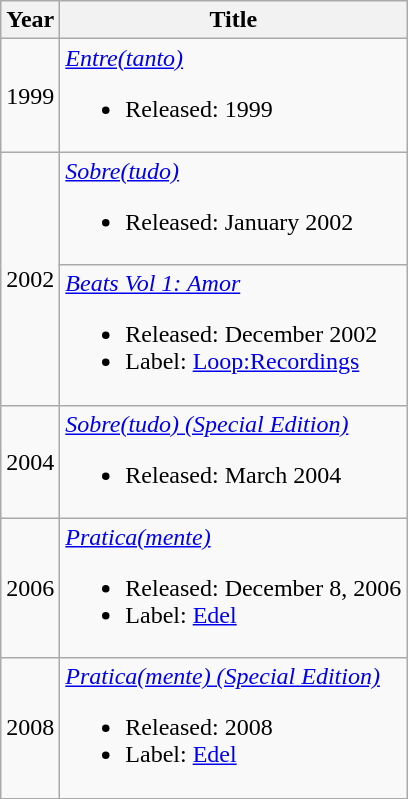<table class="wikitable">
<tr>
<th rowspan="1">Year</th>
<th rowspan="1">Title</th>
</tr>
<tr>
<td>1999</td>
<td><em><a href='#'>Entre(tanto)</a></em><br><ul><li>Released: 1999</li></ul></td>
</tr>
<tr>
<td align="center" rowspan="2">2002</td>
<td><em><a href='#'>Sobre(tudo)</a></em><br><ul><li>Released: January 2002</li></ul></td>
</tr>
<tr>
<td><em><a href='#'>Beats Vol 1: Amor</a></em><br><ul><li>Released: December 2002</li><li>Label: <a href='#'>Loop:Recordings</a></li></ul></td>
</tr>
<tr>
<td>2004</td>
<td><em><a href='#'>Sobre(tudo) (Special Edition)</a></em><br><ul><li>Released: March 2004</li></ul></td>
</tr>
<tr>
<td>2006</td>
<td><em><a href='#'>Pratica(mente)</a></em><br><ul><li>Released: December 8, 2006</li><li>Label: <a href='#'>Edel</a></li></ul></td>
</tr>
<tr>
<td>2008</td>
<td><em><a href='#'>Pratica(mente) (Special Edition)</a></em><br><ul><li>Released: 2008</li><li>Label: <a href='#'>Edel</a></li></ul></td>
</tr>
<tr>
</tr>
</table>
